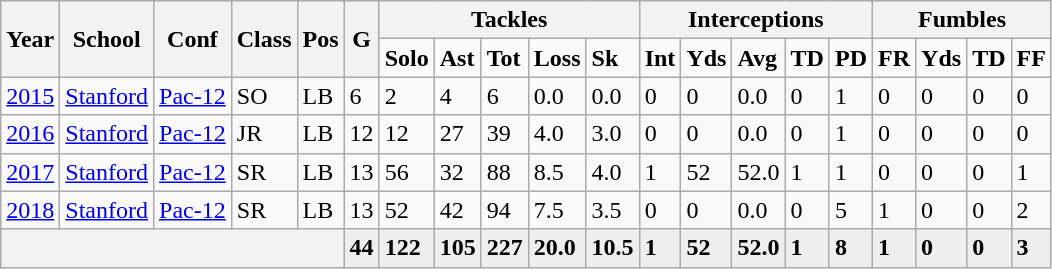<table class="wikitable">
<tr>
<th rowspan="2">Year</th>
<th rowspan="2">School</th>
<th rowspan="2">Conf</th>
<th rowspan="2">Class</th>
<th rowspan="2">Pos</th>
<th rowspan="2">G</th>
<th colspan="5" style="text-align: center; font-weight:bold;">Tackles</th>
<th colspan="5" style="text-align: center; font-weight:bold;">Interceptions</th>
<th colspan="4" style="text-align: center; font-weight:bold;">Fumbles</th>
</tr>
<tr>
<td style="font-weight:bold;">Solo</td>
<td style="font-weight:bold;">Ast</td>
<td style="font-weight:bold;">Tot</td>
<td style="font-weight:bold;">Loss</td>
<td style="font-weight:bold;">Sk</td>
<td style="font-weight:bold;">Int</td>
<td style="font-weight:bold;">Yds</td>
<td style="font-weight:bold;">Avg</td>
<td style="font-weight:bold;">TD</td>
<td style="font-weight:bold;">PD</td>
<td style="font-weight:bold;">FR</td>
<td style="font-weight:bold;">Yds</td>
<td style="font-weight:bold;">TD</td>
<td style="font-weight:bold;">FF</td>
</tr>
<tr>
<td><a href='#'>2015</a></td>
<td><a href='#'>Stanford</a></td>
<td><a href='#'>Pac-12</a></td>
<td>SO</td>
<td>LB</td>
<td>6</td>
<td>2</td>
<td>4</td>
<td>6</td>
<td>0.0</td>
<td>0.0</td>
<td>0</td>
<td>0</td>
<td>0.0</td>
<td>0</td>
<td>1</td>
<td>0</td>
<td>0</td>
<td>0</td>
<td>0</td>
</tr>
<tr>
<td><a href='#'>2016</a></td>
<td><a href='#'>Stanford</a></td>
<td><a href='#'>Pac-12</a></td>
<td>JR</td>
<td>LB</td>
<td>12</td>
<td>12</td>
<td>27</td>
<td>39</td>
<td>4.0</td>
<td>3.0</td>
<td>0</td>
<td>0</td>
<td>0.0</td>
<td>0</td>
<td>1</td>
<td>0</td>
<td>0</td>
<td>0</td>
<td>0</td>
</tr>
<tr>
<td><a href='#'>2017</a></td>
<td><a href='#'>Stanford</a></td>
<td><a href='#'>Pac-12</a></td>
<td>SR</td>
<td>LB</td>
<td>13</td>
<td>56</td>
<td>32</td>
<td>88</td>
<td>8.5</td>
<td>4.0</td>
<td>1</td>
<td>52</td>
<td>52.0</td>
<td>1</td>
<td>1</td>
<td>0</td>
<td>0</td>
<td>0</td>
<td>1</td>
</tr>
<tr>
<td><a href='#'>2018</a></td>
<td><a href='#'>Stanford</a></td>
<td><a href='#'>Pac-12</a></td>
<td>SR</td>
<td>LB</td>
<td>13</td>
<td>52</td>
<td>42</td>
<td>94</td>
<td>7.5</td>
<td>3.5</td>
<td>0</td>
<td>0</td>
<td>0.0</td>
<td>0</td>
<td>5</td>
<td>1</td>
<td>0</td>
<td>0</td>
<td>2</td>
</tr>
<tr class="sortbottom" style="background:#eee;">
<th colspan=5><strong></strong></th>
<td style="font-weight:bold;">44</td>
<td style="font-weight:bold;">122</td>
<td style="font-weight:bold;">105</td>
<td style="font-weight:bold;">227</td>
<td style="font-weight:bold;">20.0</td>
<td style="font-weight:bold;">10.5</td>
<td style="font-weight:bold;">1</td>
<td style="font-weight:bold;">52</td>
<td style="font-weight:bold;">52.0</td>
<td style="font-weight:bold;">1</td>
<td style="font-weight:bold;">8</td>
<td style="font-weight:bold;">1</td>
<td style="font-weight:bold;">0</td>
<td style="font-weight:bold;">0</td>
<td style="font-weight:bold;">3</td>
</tr>
</table>
